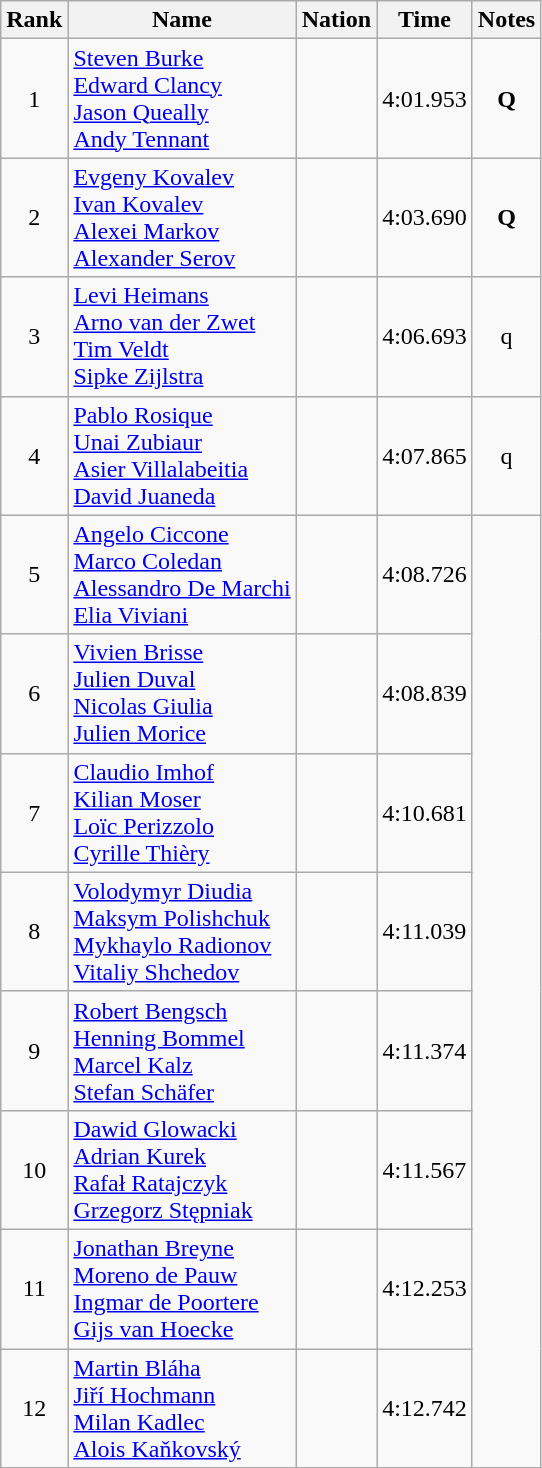<table class="wikitable sortable" style="text-align:center">
<tr>
<th>Rank</th>
<th>Name</th>
<th>Nation</th>
<th>Time</th>
<th>Notes</th>
</tr>
<tr>
<td>1</td>
<td align=left><a href='#'>Steven Burke</a><br><a href='#'>Edward Clancy</a><br> <a href='#'>Jason Queally</a><br> <a href='#'>Andy Tennant</a></td>
<td align=left></td>
<td>4:01.953</td>
<td><strong>Q</strong></td>
</tr>
<tr>
<td>2</td>
<td align=left><a href='#'>Evgeny Kovalev</a><br><a href='#'>Ivan Kovalev</a><br><a href='#'>Alexei Markov</a><br> <a href='#'>Alexander Serov</a></td>
<td align=left></td>
<td>4:03.690</td>
<td><strong>Q</strong></td>
</tr>
<tr>
<td>3</td>
<td align=left><a href='#'>Levi Heimans</a><br><a href='#'>Arno van der Zwet</a><br><a href='#'>Tim Veldt</a><br> <a href='#'>Sipke Zijlstra</a></td>
<td align=left></td>
<td>4:06.693</td>
<td>q</td>
</tr>
<tr>
<td>4</td>
<td align=left><a href='#'>Pablo Rosique</a><br><a href='#'>Unai Zubiaur</a><br><a href='#'>Asier Villalabeitia</a><br> <a href='#'>David Juaneda</a></td>
<td align=left></td>
<td>4:07.865</td>
<td>q</td>
</tr>
<tr>
<td>5</td>
<td align=left><a href='#'>Angelo Ciccone</a><br><a href='#'>Marco Coledan</a><br><a href='#'>Alessandro De Marchi</a><br> <a href='#'>Elia Viviani</a></td>
<td align=left></td>
<td>4:08.726</td>
</tr>
<tr>
<td>6</td>
<td align=left><a href='#'>Vivien Brisse</a><br><a href='#'>Julien Duval</a><br><a href='#'>Nicolas Giulia</a><br> <a href='#'>Julien Morice</a></td>
<td align=left></td>
<td>4:08.839</td>
</tr>
<tr>
<td>7</td>
<td align=left><a href='#'>Claudio Imhof</a><br><a href='#'>Kilian Moser</a><br><a href='#'>Loïc Perizzolo</a><br> <a href='#'>Cyrille Thièry</a></td>
<td align=left></td>
<td>4:10.681</td>
</tr>
<tr>
<td>8</td>
<td align=left><a href='#'>Volodymyr Diudia</a><br><a href='#'>Maksym Polishchuk</a><br><a href='#'>Mykhaylo Radionov</a><br> <a href='#'>Vitaliy Shchedov</a></td>
<td align=left></td>
<td>4:11.039</td>
</tr>
<tr>
<td>9</td>
<td align=left><a href='#'>Robert Bengsch</a><br><a href='#'>Henning Bommel</a><br><a href='#'>Marcel Kalz</a><br> <a href='#'>Stefan Schäfer</a></td>
<td align=left></td>
<td>4:11.374</td>
</tr>
<tr>
<td>10</td>
<td align=left><a href='#'>Dawid Glowacki</a> <br><a href='#'>Adrian Kurek</a><br><a href='#'>Rafał Ratajczyk</a><br> <a href='#'>Grzegorz Stępniak</a></td>
<td align=left></td>
<td>4:11.567</td>
</tr>
<tr>
<td>11</td>
<td align=left><a href='#'>Jonathan Breyne</a><br><a href='#'>Moreno de Pauw</a><br><a href='#'>Ingmar de Poortere</a> <br><a href='#'>Gijs van Hoecke</a></td>
<td align=left></td>
<td>4:12.253</td>
</tr>
<tr>
<td>12</td>
<td align=left><a href='#'>Martin Bláha</a><br><a href='#'>Jiří Hochmann</a><br><a href='#'>Milan Kadlec</a><br><a href='#'>Alois Kaňkovský</a></td>
<td align=left></td>
<td>4:12.742</td>
</tr>
</table>
